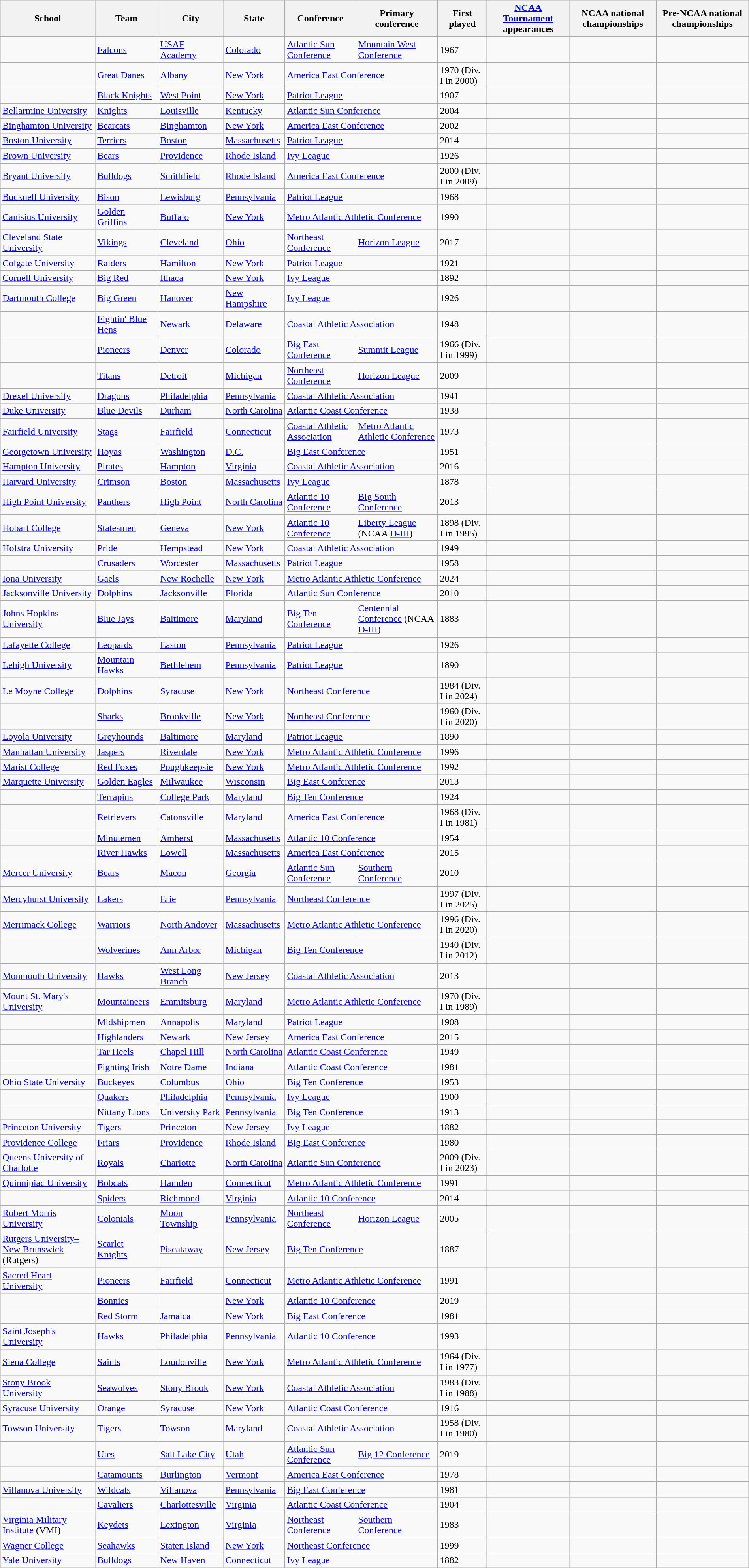<table class="wikitable sortable" style="text-align:left; width:100%">
<tr>
<th>School</th>
<th>Team</th>
<th>City</th>
<th>State</th>
<th>Conference</th>
<th>Primary conference</th>
<th>First played</th>
<th><a href='#'>NCAA Tournament</a> appearances</th>
<th>NCAA national championships</th>
<th>Pre-NCAA national championships</th>
</tr>
<tr>
<td></td>
<td><a href='#'>Falcons</a></td>
<td><a href='#'>USAF Academy</a></td>
<td><a href='#'>Colorado</a></td>
<td><a href='#'>Atlantic Sun Conference</a></td>
<td><a href='#'>Mountain West Conference</a></td>
<td>1967</td>
<td></td>
<td></td>
<td></td>
</tr>
<tr>
<td></td>
<td><a href='#'>Great Danes</a></td>
<td><a href='#'>Albany</a></td>
<td><a href='#'>New York</a></td>
<td colspan=2><a href='#'>America East Conference</a></td>
<td>1970 (Div. I in 2000)</td>
<td></td>
<td></td>
<td></td>
</tr>
<tr>
<td></td>
<td><a href='#'>Black Knights</a></td>
<td><a href='#'>West Point</a></td>
<td><a href='#'>New York</a></td>
<td colspan=2><a href='#'>Patriot League</a></td>
<td>1907</td>
<td></td>
<td></td>
<td></td>
</tr>
<tr>
<td><a href='#'>Bellarmine University</a></td>
<td><a href='#'>Knights</a></td>
<td><a href='#'>Louisville</a></td>
<td><a href='#'>Kentucky</a></td>
<td colspan=2><a href='#'>Atlantic Sun Conference</a></td>
<td>2004</td>
<td></td>
<td></td>
<td></td>
</tr>
<tr>
<td><a href='#'>Binghamton University</a></td>
<td><a href='#'>Bearcats</a></td>
<td><a href='#'>Binghamton</a></td>
<td><a href='#'>New York</a></td>
<td colspan=2><a href='#'>America East Conference</a></td>
<td>2002</td>
<td></td>
<td></td>
<td></td>
</tr>
<tr>
<td><a href='#'>Boston University</a></td>
<td><a href='#'>Terriers</a></td>
<td><a href='#'>Boston</a></td>
<td><a href='#'>Massachusetts</a></td>
<td colspan=2><a href='#'>Patriot League</a></td>
<td>2014</td>
<td></td>
<td></td>
<td></td>
</tr>
<tr>
<td><a href='#'>Brown University</a></td>
<td><a href='#'>Bears</a></td>
<td><a href='#'>Providence</a></td>
<td><a href='#'>Rhode Island</a></td>
<td colspan=2><a href='#'>Ivy League</a></td>
<td>1926</td>
<td></td>
<td></td>
<td></td>
</tr>
<tr>
<td><a href='#'>Bryant University</a></td>
<td><a href='#'>Bulldogs</a></td>
<td><a href='#'>Smithfield</a></td>
<td><a href='#'>Rhode Island</a></td>
<td colspan=2><a href='#'>America East Conference</a></td>
<td>2000 (Div. I in 2009)</td>
<td></td>
<td></td>
<td></td>
</tr>
<tr>
<td><a href='#'>Bucknell University</a></td>
<td><a href='#'>Bison</a></td>
<td><a href='#'>Lewisburg</a></td>
<td><a href='#'>Pennsylvania</a></td>
<td colspan=2><a href='#'>Patriot League</a></td>
<td>1968</td>
<td></td>
<td></td>
<td></td>
</tr>
<tr>
<td><a href='#'>Canisius University</a></td>
<td><a href='#'>Golden Griffins</a></td>
<td><a href='#'>Buffalo</a></td>
<td><a href='#'>New York</a></td>
<td colspan=2><a href='#'>Metro Atlantic Athletic Conference</a></td>
<td>1990</td>
<td></td>
<td></td>
<td></td>
</tr>
<tr>
<td><a href='#'>Cleveland State University</a></td>
<td><a href='#'>Vikings</a></td>
<td><a href='#'>Cleveland</a></td>
<td><a href='#'>Ohio</a></td>
<td><a href='#'>Northeast Conference</a></td>
<td><a href='#'>Horizon League</a></td>
<td>2017</td>
<td></td>
<td></td>
<td></td>
</tr>
<tr>
<td><a href='#'>Colgate University</a></td>
<td><a href='#'>Raiders</a></td>
<td><a href='#'>Hamilton</a></td>
<td><a href='#'>New York</a></td>
<td colspan=2><a href='#'>Patriot League</a></td>
<td>1921</td>
<td></td>
<td></td>
<td></td>
</tr>
<tr>
<td><a href='#'>Cornell University</a></td>
<td><a href='#'>Big Red</a></td>
<td><a href='#'>Ithaca</a></td>
<td><a href='#'>New York</a></td>
<td colspan=2><a href='#'>Ivy League</a></td>
<td>1892</td>
<td></td>
<td></td>
<td></td>
</tr>
<tr>
<td><a href='#'>Dartmouth College</a></td>
<td><a href='#'>Big Green</a></td>
<td><a href='#'>Hanover</a></td>
<td><a href='#'>New Hampshire</a></td>
<td colspan=2><a href='#'>Ivy League</a></td>
<td>1926</td>
<td></td>
<td></td>
<td></td>
</tr>
<tr>
<td></td>
<td><a href='#'>Fightin' Blue Hens</a></td>
<td><a href='#'>Newark</a></td>
<td><a href='#'>Delaware</a></td>
<td colspan=2><a href='#'>Coastal Athletic Association</a><br></td>
<td>1948</td>
<td></td>
<td></td>
<td></td>
</tr>
<tr>
<td></td>
<td><a href='#'>Pioneers</a></td>
<td><a href='#'>Denver</a></td>
<td><a href='#'>Colorado</a></td>
<td><a href='#'>Big East Conference</a></td>
<td><a href='#'>Summit League</a></td>
<td>1966 (Div. I in 1999)</td>
<td></td>
<td></td>
<td></td>
</tr>
<tr>
<td></td>
<td><a href='#'>Titans</a></td>
<td><a href='#'>Detroit</a></td>
<td><a href='#'>Michigan</a></td>
<td><a href='#'>Northeast Conference</a></td>
<td><a href='#'>Horizon League</a></td>
<td>2009</td>
<td></td>
<td></td>
<td></td>
</tr>
<tr>
<td><a href='#'>Drexel University</a></td>
<td><a href='#'>Dragons</a></td>
<td><a href='#'>Philadelphia</a></td>
<td><a href='#'>Pennsylvania</a></td>
<td colspan=2><a href='#'>Coastal Athletic Association</a></td>
<td>1941</td>
<td></td>
<td></td>
<td></td>
</tr>
<tr>
<td><a href='#'>Duke University</a></td>
<td><a href='#'>Blue Devils</a></td>
<td><a href='#'>Durham</a></td>
<td><a href='#'>North Carolina</a></td>
<td colspan=2><a href='#'>Atlantic Coast Conference</a></td>
<td>1938</td>
<td></td>
<td></td>
<td></td>
</tr>
<tr>
<td><a href='#'>Fairfield University</a></td>
<td><a href='#'>Stags</a></td>
<td><a href='#'>Fairfield</a></td>
<td><a href='#'>Connecticut</a></td>
<td><a href='#'>Coastal Athletic Association</a></td>
<td><a href='#'>Metro Atlantic Athletic Conference</a></td>
<td>1973</td>
<td></td>
<td></td>
<td></td>
</tr>
<tr>
<td><a href='#'>Georgetown University</a></td>
<td><a href='#'>Hoyas</a></td>
<td><a href='#'>Washington</a></td>
<td><a href='#'>D.C.</a></td>
<td colspan=2><a href='#'>Big East Conference</a></td>
<td>1951</td>
<td></td>
<td></td>
<td></td>
</tr>
<tr>
<td><a href='#'>Hampton University</a></td>
<td><a href='#'>Pirates</a></td>
<td><a href='#'>Hampton</a></td>
<td><a href='#'>Virginia</a></td>
<td colspan=2><a href='#'>Coastal Athletic Association</a></td>
<td>2016</td>
<td></td>
<td></td>
<td></td>
</tr>
<tr>
<td><a href='#'>Harvard University</a></td>
<td><a href='#'>Crimson</a></td>
<td><a href='#'>Boston</a></td>
<td><a href='#'>Massachusetts</a></td>
<td colspan=2><a href='#'>Ivy League</a></td>
<td>1878</td>
<td></td>
<td></td>
<td></td>
</tr>
<tr>
<td><a href='#'>High Point University</a></td>
<td><a href='#'>Panthers</a></td>
<td><a href='#'>High Point</a></td>
<td><a href='#'>North Carolina</a></td>
<td><a href='#'>Atlantic 10 Conference</a></td>
<td><a href='#'>Big South Conference</a></td>
<td>2013</td>
<td></td>
<td></td>
<td></td>
</tr>
<tr>
<td><a href='#'>Hobart College</a></td>
<td><a href='#'>Statesmen</a></td>
<td><a href='#'>Geneva</a></td>
<td><a href='#'>New York</a></td>
<td><a href='#'>Atlantic 10 Conference</a></td>
<td><a href='#'>Liberty League</a> (NCAA <a href='#'>D-III</a>)</td>
<td>1898 (Div. I in 1995)</td>
<td></td>
<td></td>
<td></td>
</tr>
<tr>
<td><a href='#'>Hofstra University</a></td>
<td><a href='#'>Pride</a></td>
<td><a href='#'>Hempstead</a></td>
<td><a href='#'>New York</a></td>
<td colspan=2><a href='#'>Coastal Athletic Association</a></td>
<td>1949</td>
<td></td>
<td></td>
<td></td>
</tr>
<tr>
<td></td>
<td><a href='#'>Crusaders</a></td>
<td><a href='#'>Worcester</a></td>
<td><a href='#'>Massachusetts</a></td>
<td colspan=2><a href='#'>Patriot League</a></td>
<td>1958</td>
<td></td>
<td></td>
<td></td>
</tr>
<tr>
<td><a href='#'>Iona University</a></td>
<td><a href='#'>Gaels</a></td>
<td><a href='#'>New Rochelle</a></td>
<td><a href='#'>New York</a></td>
<td colspan=2><a href='#'>Metro Atlantic Athletic Conference</a></td>
<td>2024</td>
<td></td>
<td></td>
<td></td>
</tr>
<tr>
<td><a href='#'>Jacksonville University</a></td>
<td><a href='#'>Dolphins</a></td>
<td><a href='#'>Jacksonville</a></td>
<td><a href='#'>Florida</a></td>
<td colspan=2><a href='#'>Atlantic Sun Conference</a></td>
<td>2010</td>
<td></td>
<td></td>
<td></td>
</tr>
<tr>
<td><a href='#'>Johns Hopkins University</a></td>
<td><a href='#'>Blue Jays</a></td>
<td><a href='#'>Baltimore</a></td>
<td><a href='#'>Maryland</a></td>
<td><a href='#'>Big Ten Conference</a></td>
<td><a href='#'>Centennial Conference</a> (NCAA <a href='#'>D-III</a>)</td>
<td>1883</td>
<td></td>
<td></td>
<td></td>
</tr>
<tr>
<td><a href='#'>Lafayette College</a></td>
<td><a href='#'>Leopards</a></td>
<td><a href='#'>Easton</a></td>
<td><a href='#'>Pennsylvania</a></td>
<td colspan=2><a href='#'>Patriot League</a></td>
<td>1926</td>
<td></td>
<td></td>
<td></td>
</tr>
<tr>
<td><a href='#'>Lehigh University</a></td>
<td><a href='#'>Mountain Hawks</a></td>
<td><a href='#'>Bethlehem</a></td>
<td><a href='#'>Pennsylvania</a></td>
<td colspan=2><a href='#'>Patriot League</a></td>
<td>1890</td>
<td></td>
<td></td>
<td></td>
</tr>
<tr>
<td><a href='#'>Le Moyne College</a></td>
<td><a href='#'>Dolphins</a></td>
<td><a href='#'>Syracuse</a></td>
<td><a href='#'>New York</a></td>
<td colspan=2><a href='#'>Northeast Conference</a></td>
<td>1984 (Div. I in 2024)</td>
<td></td>
<td></td>
<td></td>
</tr>
<tr>
<td></td>
<td><a href='#'>Sharks</a></td>
<td><a href='#'>Brookville</a></td>
<td><a href='#'>New York</a></td>
<td colspan=2><a href='#'>Northeast Conference</a></td>
<td>1960 (Div. I in 2020)</td>
<td></td>
<td></td>
<td></td>
</tr>
<tr>
<td><a href='#'>Loyola University</a></td>
<td><a href='#'>Greyhounds</a></td>
<td><a href='#'>Baltimore</a></td>
<td><a href='#'>Maryland</a></td>
<td colspan=2><a href='#'>Patriot League</a></td>
<td>1890</td>
<td></td>
<td></td>
<td></td>
</tr>
<tr>
<td><a href='#'>Manhattan University</a></td>
<td><a href='#'>Jaspers</a></td>
<td><a href='#'>Riverdale</a></td>
<td><a href='#'>New York</a></td>
<td colspan=2><a href='#'>Metro Atlantic Athletic Conference</a></td>
<td>1996</td>
<td></td>
<td></td>
<td></td>
</tr>
<tr>
<td><a href='#'>Marist College</a></td>
<td><a href='#'>Red Foxes</a></td>
<td><a href='#'>Poughkeepsie</a></td>
<td><a href='#'>New York</a></td>
<td colspan=2><a href='#'>Metro Atlantic Athletic Conference</a></td>
<td>1992</td>
<td></td>
<td></td>
<td></td>
</tr>
<tr>
<td><a href='#'>Marquette University</a></td>
<td><a href='#'>Golden Eagles</a></td>
<td><a href='#'>Milwaukee</a></td>
<td><a href='#'>Wisconsin</a></td>
<td colspan=2><a href='#'>Big East Conference</a></td>
<td>2013</td>
<td></td>
<td></td>
<td></td>
</tr>
<tr>
<td></td>
<td><a href='#'>Terrapins</a></td>
<td><a href='#'>College Park</a></td>
<td><a href='#'>Maryland</a></td>
<td colspan=2><a href='#'>Big Ten Conference</a></td>
<td>1924</td>
<td></td>
<td></td>
<td></td>
</tr>
<tr>
<td></td>
<td><a href='#'>Retrievers</a></td>
<td><a href='#'>Catonsville</a></td>
<td><a href='#'>Maryland</a></td>
<td colspan=2><a href='#'>America East Conference</a></td>
<td>1968 (Div. I in 1981)</td>
<td></td>
<td></td>
<td></td>
</tr>
<tr>
<td></td>
<td><a href='#'>Minutemen</a></td>
<td><a href='#'>Amherst</a></td>
<td><a href='#'>Massachusetts</a></td>
<td colspan=2><a href='#'>Atlantic 10 Conference</a></td>
<td>1954</td>
<td></td>
<td></td>
<td></td>
</tr>
<tr>
<td></td>
<td><a href='#'>River Hawks</a></td>
<td><a href='#'>Lowell</a></td>
<td><a href='#'>Massachusetts</a></td>
<td colspan=2><a href='#'>America East Conference</a></td>
<td>2015</td>
<td></td>
<td></td>
<td></td>
</tr>
<tr>
<td><a href='#'>Mercer University</a></td>
<td><a href='#'>Bears</a></td>
<td><a href='#'>Macon</a></td>
<td><a href='#'>Georgia</a></td>
<td><a href='#'>Atlantic Sun Conference</a></td>
<td><a href='#'>Southern Conference</a></td>
<td>2010</td>
<td></td>
<td></td>
<td></td>
</tr>
<tr>
<td><a href='#'>Mercyhurst University</a></td>
<td><a href='#'>Lakers</a></td>
<td><a href='#'>Erie</a></td>
<td><a href='#'>Pennsylvania</a></td>
<td colspan=2><a href='#'>Northeast Conference</a></td>
<td>1997 (Div. I in 2025)</td>
<td></td>
<td></td>
<td></td>
</tr>
<tr>
<td><a href='#'>Merrimack College</a></td>
<td><a href='#'>Warriors</a></td>
<td><a href='#'>North Andover</a></td>
<td><a href='#'>Massachusetts</a></td>
<td colspan=2><a href='#'>Metro Atlantic Athletic Conference</a></td>
<td>1996 (Div. I in 2020)</td>
<td></td>
<td></td>
<td></td>
</tr>
<tr>
<td></td>
<td><a href='#'>Wolverines</a></td>
<td><a href='#'>Ann Arbor</a></td>
<td><a href='#'>Michigan</a></td>
<td colspan=2><a href='#'>Big Ten Conference</a></td>
<td>1940 (Div. I in 2012)</td>
<td></td>
<td></td>
<td></td>
</tr>
<tr>
<td><a href='#'>Monmouth University</a></td>
<td><a href='#'>Hawks</a></td>
<td><a href='#'>West Long Branch</a></td>
<td><a href='#'>New Jersey</a></td>
<td colspan=2><a href='#'>Coastal Athletic Association</a></td>
<td>2013</td>
<td></td>
<td></td>
<td></td>
</tr>
<tr>
<td><a href='#'>Mount St. Mary's University</a></td>
<td><a href='#'>Mountaineers</a></td>
<td><a href='#'>Emmitsburg</a></td>
<td><a href='#'>Maryland</a></td>
<td colspan=2><a href='#'>Metro Atlantic Athletic Conference</a></td>
<td>1970 (Div. I in 1989)</td>
<td></td>
<td></td>
<td></td>
</tr>
<tr>
<td></td>
<td><a href='#'>Midshipmen</a></td>
<td><a href='#'>Annapolis</a></td>
<td><a href='#'>Maryland</a></td>
<td colspan=2><a href='#'>Patriot League</a></td>
<td>1908</td>
<td></td>
<td></td>
<td></td>
</tr>
<tr>
<td></td>
<td><a href='#'>Highlanders</a></td>
<td><a href='#'>Newark</a></td>
<td><a href='#'>New Jersey</a></td>
<td colspan=2><a href='#'>America East Conference</a></td>
<td>2015</td>
<td></td>
<td></td>
<td></td>
</tr>
<tr>
<td></td>
<td><a href='#'>Tar Heels</a></td>
<td><a href='#'>Chapel Hill</a></td>
<td><a href='#'>North Carolina</a></td>
<td colspan=2><a href='#'>Atlantic Coast Conference</a></td>
<td>1949</td>
<td></td>
<td></td>
<td></td>
</tr>
<tr>
<td></td>
<td><a href='#'>Fighting Irish</a></td>
<td><a href='#'>Notre Dame</a></td>
<td><a href='#'>Indiana</a></td>
<td colspan=2><a href='#'>Atlantic Coast Conference</a></td>
<td>1981</td>
<td></td>
<td></td>
<td></td>
</tr>
<tr>
<td><a href='#'>Ohio State University</a></td>
<td><a href='#'>Buckeyes</a></td>
<td><a href='#'>Columbus</a></td>
<td><a href='#'>Ohio</a></td>
<td colspan=2><a href='#'>Big Ten Conference</a></td>
<td>1953</td>
<td></td>
<td></td>
<td></td>
</tr>
<tr>
<td></td>
<td><a href='#'>Quakers</a></td>
<td><a href='#'>Philadelphia</a></td>
<td><a href='#'>Pennsylvania</a></td>
<td colspan=2><a href='#'>Ivy League</a></td>
<td>1900</td>
<td></td>
<td></td>
<td></td>
</tr>
<tr>
<td></td>
<td><a href='#'>Nittany Lions</a></td>
<td><a href='#'>University Park</a></td>
<td><a href='#'>Pennsylvania</a></td>
<td colspan=2><a href='#'>Big Ten Conference</a></td>
<td>1913</td>
<td></td>
<td></td>
<td></td>
</tr>
<tr>
<td><a href='#'>Princeton University</a></td>
<td><a href='#'>Tigers</a></td>
<td><a href='#'>Princeton</a></td>
<td><a href='#'>New Jersey</a></td>
<td colspan=2><a href='#'>Ivy League</a></td>
<td>1882</td>
<td></td>
<td></td>
<td></td>
</tr>
<tr>
<td><a href='#'>Providence College</a></td>
<td><a href='#'>Friars</a></td>
<td><a href='#'>Providence</a></td>
<td><a href='#'>Rhode Island</a></td>
<td colspan=2><a href='#'>Big East Conference</a></td>
<td>1980</td>
<td></td>
<td></td>
<td></td>
</tr>
<tr>
<td><a href='#'>Queens University of Charlotte</a></td>
<td><a href='#'>Royals</a></td>
<td><a href='#'>Charlotte</a></td>
<td><a href='#'>North Carolina</a></td>
<td colspan=2><a href='#'>Atlantic Sun Conference</a></td>
<td>2009 (Div. I in 2023)</td>
<td></td>
<td></td>
<td></td>
</tr>
<tr>
<td><a href='#'>Quinnipiac University</a></td>
<td><a href='#'>Bobcats</a></td>
<td><a href='#'>Hamden</a></td>
<td><a href='#'>Connecticut</a></td>
<td colspan=2><a href='#'>Metro Atlantic Athletic Conference</a></td>
<td>1991</td>
<td></td>
<td></td>
<td></td>
</tr>
<tr>
<td></td>
<td><a href='#'>Spiders</a></td>
<td><a href='#'>Richmond</a></td>
<td><a href='#'>Virginia</a></td>
<td colspan=2><a href='#'>Atlantic 10 Conference</a></td>
<td>2014</td>
<td></td>
<td></td>
<td></td>
</tr>
<tr>
<td><a href='#'>Robert Morris University</a></td>
<td><a href='#'>Colonials</a></td>
<td><a href='#'>Moon Township</a></td>
<td><a href='#'>Pennsylvania</a></td>
<td><a href='#'>Northeast Conference</a></td>
<td><a href='#'>Horizon League</a></td>
<td>2005</td>
<td></td>
<td></td>
<td></td>
</tr>
<tr>
<td><a href='#'>Rutgers University–New Brunswick</a> (Rutgers)</td>
<td><a href='#'>Scarlet Knights</a></td>
<td><a href='#'>Piscataway</a></td>
<td><a href='#'>New Jersey</a></td>
<td colspan=2><a href='#'>Big Ten Conference</a></td>
<td>1887</td>
<td></td>
<td></td>
<td></td>
</tr>
<tr>
<td><a href='#'>Sacred Heart University</a></td>
<td><a href='#'>Pioneers</a></td>
<td><a href='#'>Fairfield</a></td>
<td><a href='#'>Connecticut</a></td>
<td colspan=2><a href='#'>Metro Atlantic Athletic Conference</a></td>
<td>1991</td>
<td></td>
<td></td>
<td></td>
</tr>
<tr>
<td></td>
<td><a href='#'>Bonnies</a></td>
<td></td>
<td><a href='#'>New York</a></td>
<td colspan=2><a href='#'>Atlantic 10 Conference</a></td>
<td>2019</td>
<td></td>
<td></td>
<td></td>
</tr>
<tr>
<td></td>
<td><a href='#'>Red Storm</a></td>
<td><a href='#'>Jamaica</a></td>
<td><a href='#'>New York</a></td>
<td colspan=2><a href='#'>Big East Conference</a></td>
<td>1981</td>
<td></td>
<td></td>
<td></td>
</tr>
<tr>
<td><a href='#'>Saint Joseph's University</a></td>
<td><a href='#'>Hawks</a></td>
<td><a href='#'>Philadelphia</a></td>
<td><a href='#'>Pennsylvania</a></td>
<td colspan=2><a href='#'>Atlantic 10 Conference</a></td>
<td>1993</td>
<td></td>
<td></td>
<td></td>
</tr>
<tr>
<td><a href='#'>Siena College</a></td>
<td><a href='#'>Saints</a></td>
<td><a href='#'>Loudonville</a></td>
<td><a href='#'>New York</a></td>
<td colspan=2><a href='#'>Metro Atlantic Athletic Conference</a></td>
<td>1964 (Div. I in 1977)</td>
<td></td>
<td></td>
<td></td>
</tr>
<tr>
<td><a href='#'>Stony Brook University</a></td>
<td><a href='#'>Seawolves</a></td>
<td><a href='#'>Stony Brook</a></td>
<td><a href='#'>New York</a></td>
<td colspan=2><a href='#'>Coastal Athletic Association</a></td>
<td>1983 (Div. I in 1988)</td>
<td></td>
<td></td>
<td></td>
</tr>
<tr>
<td><a href='#'>Syracuse University</a></td>
<td><a href='#'>Orange</a></td>
<td><a href='#'>Syracuse</a></td>
<td><a href='#'>New York</a></td>
<td colspan=2><a href='#'>Atlantic Coast Conference</a></td>
<td>1916</td>
<td></td>
<td></td>
<td></td>
</tr>
<tr>
<td><a href='#'>Towson University</a></td>
<td><a href='#'>Tigers</a></td>
<td><a href='#'>Towson</a></td>
<td><a href='#'>Maryland</a></td>
<td colspan=2><a href='#'>Coastal Athletic Association</a></td>
<td>1958 (Div. I in 1980)</td>
<td></td>
<td></td>
<td></td>
</tr>
<tr>
<td></td>
<td><a href='#'>Utes</a></td>
<td><a href='#'>Salt Lake City</a></td>
<td><a href='#'>Utah</a></td>
<td><a href='#'>Atlantic Sun Conference</a></td>
<td><a href='#'>Big 12 Conference</a></td>
<td>2019</td>
<td></td>
<td></td>
<td></td>
</tr>
<tr>
<td></td>
<td><a href='#'>Catamounts</a></td>
<td><a href='#'>Burlington</a></td>
<td><a href='#'>Vermont</a></td>
<td colspan=2><a href='#'>America East Conference</a></td>
<td>1978</td>
<td></td>
<td></td>
<td></td>
</tr>
<tr>
<td><a href='#'>Villanova University</a></td>
<td><a href='#'>Wildcats</a></td>
<td><a href='#'>Villanova</a></td>
<td><a href='#'>Pennsylvania</a></td>
<td colspan=2><a href='#'>Big East Conference</a></td>
<td>1981</td>
<td></td>
<td></td>
<td></td>
</tr>
<tr>
<td></td>
<td><a href='#'>Cavaliers</a></td>
<td><a href='#'>Charlottesville</a></td>
<td><a href='#'>Virginia</a></td>
<td colspan=2><a href='#'>Atlantic Coast Conference</a></td>
<td>1904</td>
<td></td>
<td></td>
<td></td>
</tr>
<tr>
<td><a href='#'>Virginia Military Institute</a> (VMI)</td>
<td><a href='#'>Keydets</a></td>
<td><a href='#'>Lexington</a></td>
<td><a href='#'>Virginia</a></td>
<td><a href='#'>Northeast Conference</a></td>
<td><a href='#'>Southern Conference</a></td>
<td>1983</td>
<td></td>
<td></td>
<td></td>
</tr>
<tr>
<td><a href='#'>Wagner College</a></td>
<td><a href='#'>Seahawks</a></td>
<td><a href='#'>Staten Island</a></td>
<td><a href='#'>New York</a></td>
<td colspan=2><a href='#'>Northeast Conference</a></td>
<td>1999</td>
<td></td>
<td></td>
<td></td>
</tr>
<tr>
<td><a href='#'>Yale University</a></td>
<td><a href='#'>Bulldogs</a></td>
<td><a href='#'>New Haven</a></td>
<td><a href='#'>Connecticut</a></td>
<td colspan=2><a href='#'>Ivy League</a></td>
<td>1882</td>
<td></td>
<td></td>
<td></td>
</tr>
</table>
